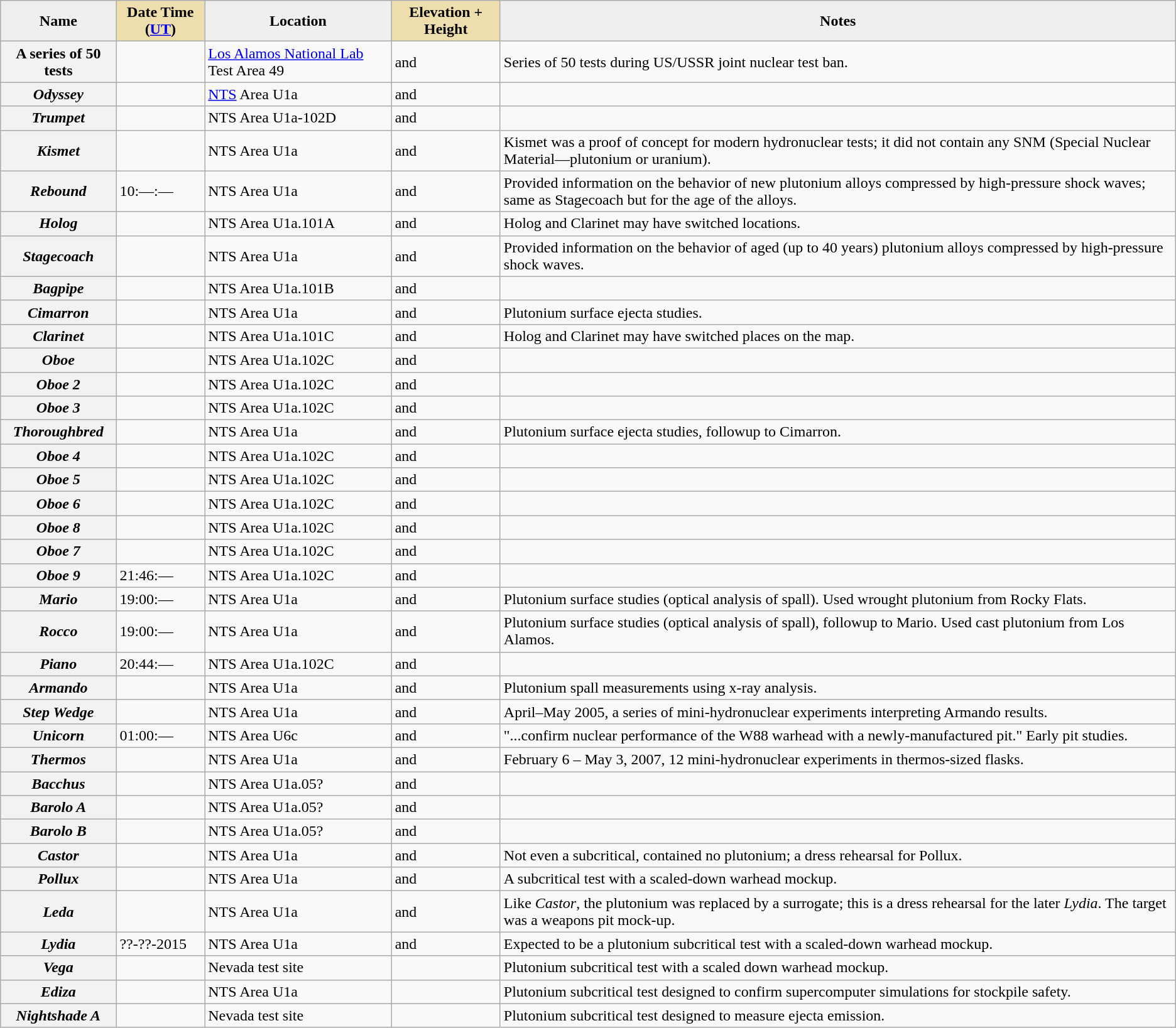<table class="wikitable sortable">
<tr>
<th style="background:#efefef;">Name</th>
<th style="background:#efdead;">Date Time (<a href='#'>UT</a>)</th>
<th style="background:#efefef;">Location</th>
<th style="background:#efdead;">Elevation + Height</th>
<th style="background:#efefef;">Notes</th>
</tr>
<tr>
<th>A series of 50 tests</th>
<td></td>
<td><a href='#'>Los Alamos National Lab</a> Test Area 49 </td>
<td> and </td>
<td>Series of 50 tests during US/USSR joint nuclear test ban.</td>
</tr>
<tr>
<th><em>Odyssey</em></th>
<td></td>
<td><a href='#'>NTS</a> Area U1a </td>
<td> and </td>
<td></td>
</tr>
<tr>
<th><em>Trumpet</em></th>
<td></td>
<td>NTS Area U1a-102D </td>
<td> and </td>
<td></td>
</tr>
<tr>
<th><em>Kismet</em></th>
<td></td>
<td>NTS Area U1a </td>
<td> and </td>
<td>Kismet was a proof of concept for modern hydronuclear tests; it did not contain any SNM (Special Nuclear Material—plutonium or uranium).</td>
</tr>
<tr>
<th><em>Rebound</em></th>
<td> 10:—:—</td>
<td>NTS Area U1a </td>
<td> and </td>
<td>Provided information on the behavior of new plutonium alloys compressed by high-pressure shock waves; same as Stagecoach but for the age of the alloys.</td>
</tr>
<tr>
<th><em>Holog</em></th>
<td></td>
<td>NTS Area U1a.101A </td>
<td> and </td>
<td>Holog and Clarinet may have switched locations.</td>
</tr>
<tr>
<th><em>Stagecoach</em></th>
<td></td>
<td>NTS Area U1a </td>
<td> and </td>
<td>Provided information on the behavior of aged (up to 40 years) plutonium alloys compressed by high-pressure shock waves.</td>
</tr>
<tr>
<th><em>Bagpipe</em></th>
<td></td>
<td>NTS Area U1a.101B </td>
<td> and </td>
<td></td>
</tr>
<tr>
<th><em>Cimarron</em></th>
<td></td>
<td>NTS Area U1a </td>
<td> and </td>
<td>Plutonium surface ejecta studies.</td>
</tr>
<tr>
<th><em>Clarinet</em></th>
<td></td>
<td>NTS Area U1a.101C </td>
<td> and </td>
<td>Holog and Clarinet may have switched places on the map.</td>
</tr>
<tr>
<th><em>Oboe</em></th>
<td></td>
<td>NTS Area U1a.102C </td>
<td> and </td>
<td></td>
</tr>
<tr>
<th><em>Oboe 2</em></th>
<td></td>
<td>NTS Area U1a.102C </td>
<td> and </td>
<td></td>
</tr>
<tr>
<th><em>Oboe 3</em></th>
<td></td>
<td>NTS Area U1a.102C </td>
<td> and </td>
<td></td>
</tr>
<tr>
<th><em>Thoroughbred</em></th>
<td></td>
<td>NTS Area U1a </td>
<td> and </td>
<td>Plutonium surface ejecta studies, followup to Cimarron.</td>
</tr>
<tr>
<th><em>Oboe 4</em></th>
<td></td>
<td>NTS Area U1a.102C </td>
<td> and </td>
<td></td>
</tr>
<tr>
<th><em>Oboe 5</em></th>
<td></td>
<td>NTS Area U1a.102C </td>
<td> and </td>
<td></td>
</tr>
<tr>
<th><em>Oboe 6</em></th>
<td></td>
<td>NTS Area U1a.102C </td>
<td> and </td>
<td></td>
</tr>
<tr>
<th><em>Oboe 8</em></th>
<td></td>
<td>NTS Area U1a.102C </td>
<td> and </td>
<td></td>
</tr>
<tr>
<th><em>Oboe 7</em></th>
<td></td>
<td>NTS Area U1a.102C </td>
<td> and </td>
<td></td>
</tr>
<tr>
<th><em>Oboe 9</em></th>
<td> 21:46:—</td>
<td>NTS Area U1a.102C </td>
<td> and </td>
<td></td>
</tr>
<tr>
<th><em>Mario</em></th>
<td> 19:00:—</td>
<td>NTS Area U1a </td>
<td> and </td>
<td>Plutonium surface studies (optical analysis of spall). Used wrought plutonium from Rocky Flats.</td>
</tr>
<tr>
<th><em>Rocco</em></th>
<td> 19:00:—</td>
<td>NTS Area U1a </td>
<td> and </td>
<td>Plutonium surface studies (optical analysis of spall), followup to Mario. Used cast plutonium from Los Alamos.</td>
</tr>
<tr>
<th><em>Piano</em></th>
<td> 20:44:—</td>
<td>NTS Area U1a.102C </td>
<td> and </td>
<td></td>
</tr>
<tr>
<th><em>Armando</em></th>
<td></td>
<td>NTS Area U1a </td>
<td> and </td>
<td>Plutonium spall measurements using x-ray analysis.</td>
</tr>
<tr>
<th><em>Step Wedge</em></th>
<td></td>
<td>NTS Area U1a </td>
<td> and </td>
<td>April–May 2005, a series of mini-hydronuclear experiments interpreting Armando results.</td>
</tr>
<tr>
<th><em>Unicorn</em></th>
<td> 01:00:—</td>
<td>NTS Area U6c </td>
<td> and </td>
<td>"...confirm nuclear performance of the W88 warhead with a newly-manufactured pit."  Early pit studies.</td>
</tr>
<tr>
<th><em>Thermos</em></th>
<td></td>
<td>NTS Area U1a </td>
<td> and </td>
<td>February 6 – May 3, 2007, 12 mini-hydronuclear experiments in thermos-sized flasks.</td>
</tr>
<tr>
<th><em>Bacchus</em></th>
<td></td>
<td>NTS Area U1a.05? </td>
<td> and </td>
<td></td>
</tr>
<tr>
<th><em>Barolo A</em></th>
<td></td>
<td>NTS Area U1a.05? </td>
<td> and </td>
<td></td>
</tr>
<tr>
<th><em>Barolo B</em></th>
<td></td>
<td>NTS Area U1a.05? </td>
<td> and </td>
<td></td>
</tr>
<tr>
<th><em>Castor</em></th>
<td></td>
<td>NTS Area U1a </td>
<td> and </td>
<td>Not even a subcritical, contained no plutonium; a dress rehearsal for Pollux.</td>
</tr>
<tr>
<th><em>Pollux</em></th>
<td></td>
<td>NTS Area U1a </td>
<td> and </td>
<td>A subcritical test with a scaled-down warhead mockup.</td>
</tr>
<tr>
<th><em>Leda</em></th>
<td></td>
<td>NTS Area U1a </td>
<td> and </td>
<td>Like <em>Castor</em>, the plutonium was replaced by a surrogate; this is a dress rehearsal for the later <em>Lydia</em>.  The target was a weapons pit mock-up.</td>
</tr>
<tr>
<th><em>Lydia</em></th>
<td>??-??-2015</td>
<td>NTS Area U1a </td>
<td> and </td>
<td>Expected to be a plutonium subcritical test with a scaled-down warhead mockup.</td>
</tr>
<tr>
<th><em>Vega</em></th>
<td></td>
<td>Nevada test site</td>
<td></td>
<td>Plutonium subcritical test with a scaled down warhead mockup.</td>
</tr>
<tr>
<th><em>Ediza</em></th>
<td></td>
<td>NTS Area U1a </td>
<td></td>
<td>Plutonium subcritical test designed to confirm supercomputer simulations for stockpile safety.</td>
</tr>
<tr>
<th><em>Nightshade A</em></th>
<td></td>
<td>Nevada test site</td>
<td></td>
<td>Plutonium subcritical test designed to measure ejecta emission.</td>
</tr>
</table>
